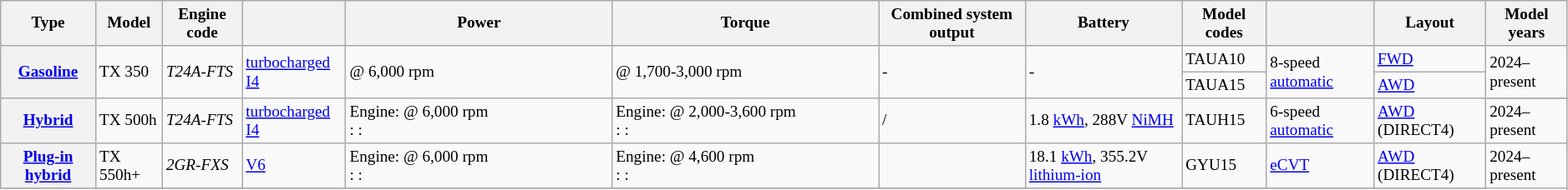<table class="wikitable" style="text-align:left; font-size:80%;">
<tr>
<th>Type</th>
<th>Model</th>
<th>Engine code</th>
<th></th>
<th width="17%">Power</th>
<th width="17%">Torque</th>
<th>Combined system output</th>
<th>Battery</th>
<th>Model codes</th>
<th></th>
<th>Layout</th>
<th>Model years</th>
</tr>
<tr>
<th rowspan="2"><a href='#'>Gasoline</a></th>
<td rowspan="2">TX 350</td>
<td rowspan="2"><em>T24A-FTS</em></td>
<td rowspan="2"> <a href='#'>turbocharged</a> <a href='#'>I4</a></td>
<td rowspan="2"> @ 6,000 rpm</td>
<td rowspan="2"> @ 1,700-3,000 rpm</td>
<td rowspan="2">-</td>
<td rowspan="2">-</td>
<td rowspan="1">TAUA10</td>
<td rowspan="2">8-speed <a href='#'>automatic</a></td>
<td><a href='#'>FWD</a></td>
<td rowspan="2">2024–present</td>
</tr>
<tr>
<td>TAUA15</td>
<td><a href='#'>AWD</a></td>
</tr>
<tr>
<th rowspan="2"><a href='#'>Hybrid</a></th>
<td rowspan="2">TX 500h</td>
<td rowspan="2"><em>T24A-FTS</em></td>
<td rowspan="2"> <a href='#'>turbocharged</a> <a href='#'>I4</a></td>
<td rowspan="2">Engine:  @ 6,000 rpm<br>: : </td>
<td rowspan="2">Engine:  @ 2,000-3,600 rpm<br>: : </td>
<td rowspan="2"> / </td>
<td rowspan="2">1.8 <a href='#'>kWh</a>, 288V <a href='#'>NiMH</a></td>
<td rowspan="2">TAUH15</td>
<td rowspan="2">6-speed <a href='#'>automatic</a></td>
<td rowspan="2"><a href='#'>AWD</a> (DIRECT4)</td>
</tr>
<tr>
<td rowspan="2">2024–present</td>
</tr>
<tr>
<th rowspan="2"><a href='#'>Plug-in hybrid</a></th>
<td rowspan="2">TX 550h+</td>
<td rowspan="2"><em>2GR-FXS</em></td>
<td rowspan="2"> <a href='#'>V6</a></td>
<td rowspan="2">Engine:  @ 6,000 rpm<br>: : </td>
<td rowspan="2">Engine:  @ 4,600 rpm<br>: : </td>
<td rowspan="2"></td>
<td rowspan="2">18.1 <a href='#'>kWh</a>, 355.2V <a href='#'>lithium-ion</a></td>
<td rowspan="2">GYU15</td>
<td rowspan="2"><a href='#'>eCVT</a></td>
<td rowspan="2"><a href='#'>AWD</a> (DIRECT4)</td>
</tr>
<tr>
<td rowspan="2">2024–present</td>
</tr>
<tr>
</tr>
</table>
